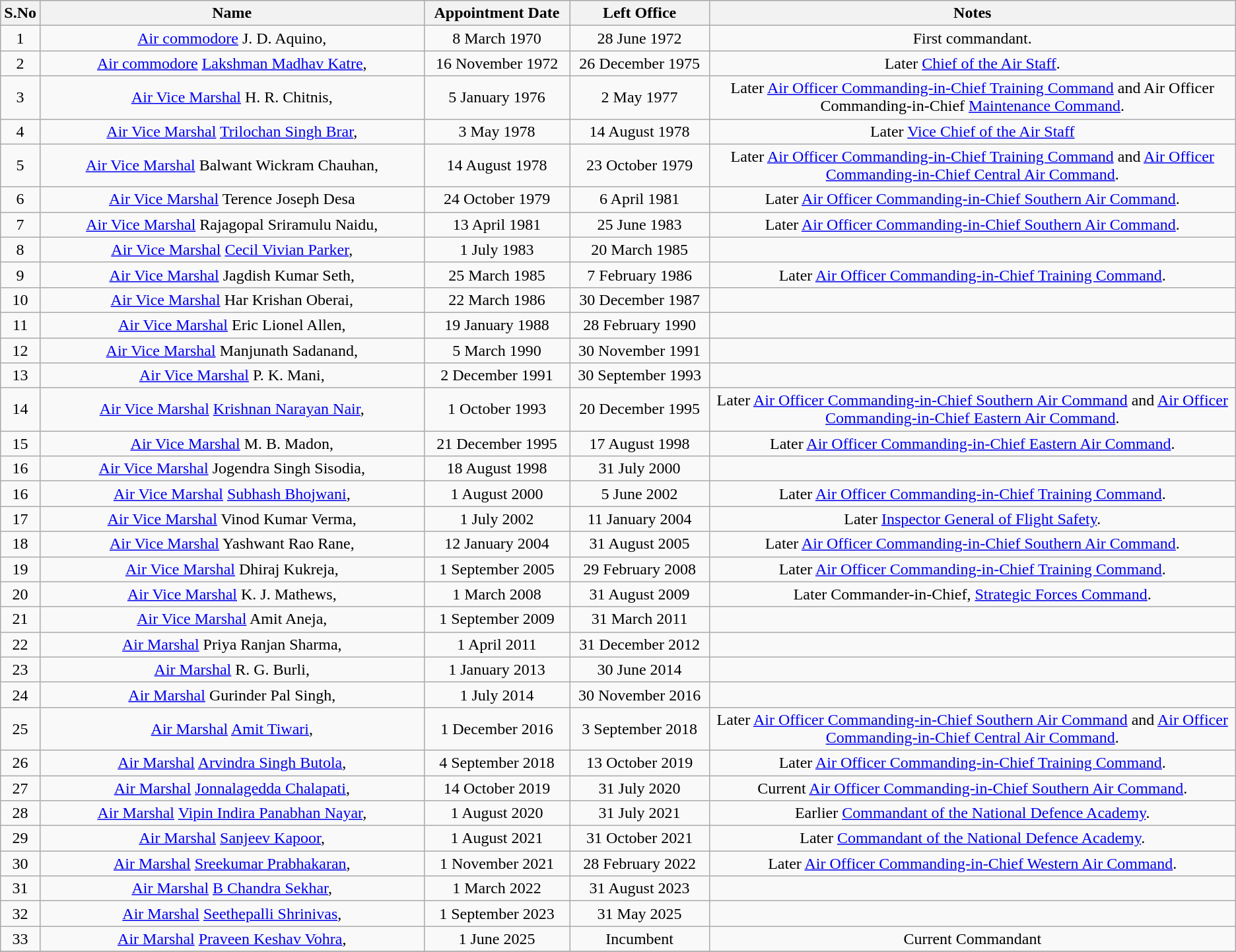<table class="wikitable" style="text-align:center">
<tr style="background:#cccccc">
<th scope="col" style="width: 20px;">S.No</th>
<th scope="col" style="width: 500px;">Name</th>
<th scope="col" style="width: 160px;">Appointment Date</th>
<th scope="col" style="width: 160px;">Left Office</th>
<th scope="col" style="width: 700px;">Notes</th>
</tr>
<tr>
<td>1</td>
<td><a href='#'>Air commodore</a> J. D. Aquino, </td>
<td>8 March 1970</td>
<td>28 June 1972</td>
<td>First commandant.</td>
</tr>
<tr>
<td>2</td>
<td><a href='#'>Air commodore</a> <a href='#'>Lakshman Madhav Katre</a>, </td>
<td>16 November 1972</td>
<td>26 December 1975</td>
<td>Later <a href='#'>Chief of the Air Staff</a>.</td>
</tr>
<tr>
<td>3</td>
<td><a href='#'>Air Vice Marshal</a> H. R. Chitnis, </td>
<td>5 January 1976 </td>
<td>2 May 1977</td>
<td>Later <a href='#'>Air Officer Commanding-in-Chief Training Command</a> and Air Officer Commanding-in-Chief <a href='#'>Maintenance Command</a>.</td>
</tr>
<tr>
<td>4</td>
<td><a href='#'>Air Vice Marshal</a> <a href='#'>Trilochan Singh Brar</a>, </td>
<td>3 May 1978</td>
<td>14 August 1978</td>
<td>Later <a href='#'>Vice Chief of the Air Staff</a></td>
</tr>
<tr>
<td>5</td>
<td><a href='#'>Air Vice Marshal</a> Balwant Wickram Chauhan, </td>
<td>14 August 1978</td>
<td>23 October 1979</td>
<td>Later <a href='#'>Air Officer Commanding-in-Chief Training Command</a> and <a href='#'>Air Officer Commanding-in-Chief Central Air Command</a>.</td>
</tr>
<tr>
<td>6</td>
<td><a href='#'>Air Vice Marshal</a>  Terence Joseph Desa</td>
<td>24 October 1979</td>
<td>6 April 1981</td>
<td>Later <a href='#'>Air Officer Commanding-in-Chief Southern Air Command</a>.</td>
</tr>
<tr>
<td>7</td>
<td><a href='#'>Air Vice Marshal</a> Rajagopal Sriramulu Naidu, </td>
<td>13 April 1981</td>
<td>25 June 1983</td>
<td>Later <a href='#'>Air Officer Commanding-in-Chief Southern Air Command</a>.</td>
</tr>
<tr>
<td>8</td>
<td><a href='#'>Air Vice Marshal</a> <a href='#'>Cecil Vivian Parker</a>, </td>
<td>1 July 1983</td>
<td>20 March 1985</td>
<td></td>
</tr>
<tr>
<td>9</td>
<td><a href='#'>Air Vice Marshal</a> Jagdish Kumar Seth, </td>
<td>25 March 1985</td>
<td>7 February 1986</td>
<td>Later <a href='#'>Air Officer Commanding-in-Chief Training Command</a>.</td>
</tr>
<tr>
<td>10</td>
<td><a href='#'>Air Vice Marshal</a> Har Krishan Oberai, </td>
<td>22 March 1986</td>
<td>30 December 1987</td>
<td></td>
</tr>
<tr>
<td>11</td>
<td><a href='#'>Air Vice Marshal</a> Eric Lionel Allen, </td>
<td>19 January 1988</td>
<td>28 February 1990</td>
<td></td>
</tr>
<tr>
<td>12</td>
<td><a href='#'>Air Vice Marshal</a> Manjunath Sadanand, </td>
<td>5 March 1990</td>
<td>30 November 1991</td>
<td></td>
</tr>
<tr>
<td>13</td>
<td><a href='#'>Air Vice Marshal</a> P. K. Mani, </td>
<td>2 December 1991</td>
<td>30 September 1993</td>
<td></td>
</tr>
<tr>
<td>14</td>
<td><a href='#'>Air Vice Marshal</a> <a href='#'>Krishnan Narayan Nair</a>, </td>
<td>1 October 1993</td>
<td>20 December 1995</td>
<td>Later <a href='#'>Air Officer Commanding-in-Chief Southern Air Command</a> and <a href='#'>Air Officer Commanding-in-Chief Eastern Air Command</a>.</td>
</tr>
<tr>
<td>15</td>
<td><a href='#'>Air Vice Marshal</a> M. B. Madon, </td>
<td>21 December 1995</td>
<td>17 August 1998</td>
<td>Later  <a href='#'>Air Officer Commanding-in-Chief Eastern Air Command</a>.</td>
</tr>
<tr>
<td>16</td>
<td><a href='#'>Air Vice Marshal</a> Jogendra Singh Sisodia, </td>
<td>18 August 1998</td>
<td>31 July 2000</td>
<td></td>
</tr>
<tr>
<td>16</td>
<td><a href='#'>Air Vice Marshal</a> <a href='#'>Subhash Bhojwani</a>, </td>
<td>1 August 2000</td>
<td>5 June 2002</td>
<td>Later <a href='#'>Air Officer Commanding-in-Chief Training Command</a>.</td>
</tr>
<tr>
<td>17</td>
<td><a href='#'>Air Vice Marshal</a> Vinod Kumar Verma, </td>
<td>1 July 2002</td>
<td>11 January 2004</td>
<td>Later <a href='#'>Inspector General of Flight Safety</a>.</td>
</tr>
<tr>
<td>18</td>
<td><a href='#'>Air Vice Marshal</a> Yashwant Rao Rane, </td>
<td>12 January 2004</td>
<td>31 August 2005</td>
<td>Later <a href='#'>Air Officer Commanding-in-Chief Southern Air Command</a>.</td>
</tr>
<tr>
<td>19</td>
<td><a href='#'>Air Vice Marshal</a> Dhiraj Kukreja, </td>
<td>1 September 2005</td>
<td>29 February 2008</td>
<td>Later <a href='#'>Air Officer Commanding-in-Chief Training Command</a>.</td>
</tr>
<tr>
<td>20</td>
<td><a href='#'>Air Vice Marshal</a> K. J. Mathews, </td>
<td>1 March 2008</td>
<td>31 August 2009</td>
<td>Later Commander-in-Chief, <a href='#'>Strategic Forces Command</a>.</td>
</tr>
<tr>
<td>21</td>
<td><a href='#'>Air Vice Marshal</a> Amit Aneja, </td>
<td>1 September 2009</td>
<td>31 March 2011</td>
<td></td>
</tr>
<tr>
<td>22</td>
<td><a href='#'>Air Marshal</a> Priya Ranjan Sharma, </td>
<td>1 April 2011</td>
<td>31 December 2012</td>
<td></td>
</tr>
<tr>
<td>23</td>
<td><a href='#'>Air Marshal</a> R. G. Burli, </td>
<td>1 January 2013</td>
<td>30 June 2014</td>
<td></td>
</tr>
<tr>
<td>24</td>
<td><a href='#'>Air Marshal</a> Gurinder Pal Singh, </td>
<td>1 July 2014</td>
<td>30 November 2016</td>
<td></td>
</tr>
<tr>
<td>25</td>
<td><a href='#'>Air Marshal</a> <a href='#'>Amit Tiwari</a>, </td>
<td>1 December 2016</td>
<td>3 September 2018</td>
<td>Later <a href='#'>Air Officer Commanding-in-Chief Southern Air Command</a> and <a href='#'>Air Officer Commanding-in-Chief Central Air Command</a>.</td>
</tr>
<tr>
<td>26</td>
<td><a href='#'>Air Marshal</a> <a href='#'>Arvindra Singh Butola</a>, </td>
<td>4 September 2018</td>
<td>13 October 2019</td>
<td>Later <a href='#'>Air Officer Commanding-in-Chief Training Command</a>.</td>
</tr>
<tr>
<td>27</td>
<td><a href='#'>Air Marshal</a> <a href='#'>Jonnalagedda Chalapati</a>, </td>
<td>14 October 2019</td>
<td>31 July 2020</td>
<td>Current <a href='#'>Air Officer Commanding-in-Chief Southern Air Command</a>.</td>
</tr>
<tr>
<td>28</td>
<td><a href='#'>Air Marshal</a> <a href='#'>Vipin Indira Panabhan Nayar</a>, </td>
<td>1 August 2020</td>
<td>31 July 2021</td>
<td>Earlier <a href='#'>Commandant of the National Defence Academy</a>.</td>
</tr>
<tr>
<td>29</td>
<td><a href='#'>Air Marshal</a> <a href='#'>Sanjeev Kapoor</a>, </td>
<td>1 August 2021</td>
<td>31 October 2021</td>
<td>Later  <a href='#'>Commandant of the National Defence Academy</a>.</td>
</tr>
<tr>
<td>30</td>
<td><a href='#'>Air Marshal</a> <a href='#'>Sreekumar Prabhakaran</a>, </td>
<td>1 November 2021</td>
<td>28 February 2022</td>
<td>Later <a href='#'>Air Officer Commanding-in-Chief Western Air Command</a>.</td>
</tr>
<tr>
<td>31</td>
<td><a href='#'>Air Marshal</a> <a href='#'>B Chandra Sekhar</a>, </td>
<td>1 March 2022</td>
<td>31 August 2023</td>
<td></td>
</tr>
<tr>
<td>32</td>
<td><a href='#'>Air Marshal</a> <a href='#'>Seethepalli Shrinivas</a>, </td>
<td>1 September 2023</td>
<td>31 May 2025</td>
<td></td>
</tr>
<tr>
<td>33</td>
<td><a href='#'>Air Marshal</a> <a href='#'>Praveen Keshav Vohra</a>, </td>
<td>1 June 2025</td>
<td>Incumbent</td>
<td>Current Commandant</td>
</tr>
<tr>
</tr>
</table>
